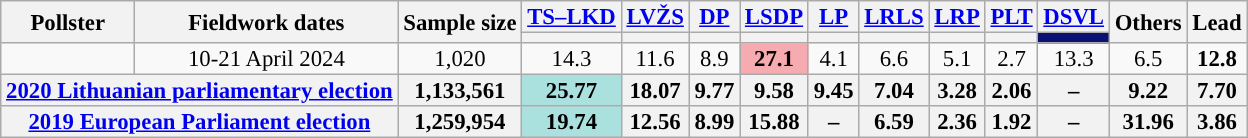<table class="wikitable sortable" style="text-align:center;font-size:95%;line-height:14px;">
<tr>
<th rowspan=2>Pollster</th>
<th rowspan=2>Fieldwork dates</th>
<th class="unsortable" rowspan=2>Sample size</th>
<th class="unsortable"><a href='#'>TS–LKD</a><br></th>
<th class="unsortable"><a href='#'>LVŽS</a><br></th>
<th class="unsortable"><a href='#'>DP</a> <br></th>
<th class="unsortable"><a href='#'>LSDP</a><br></th>
<th class="unsortable"><a href='#'>LP</a><br></th>
<th class="unsortable"><a href='#'>LRLS</a><br></th>
<th class="unsortable"><a href='#'>LRP</a></th>
<th class="unsortable"><a href='#'>PLT</a></th>
<th class="unsortable"><a href='#'>DSVL</a><br></th>
<th class="unsortable" rowspan=2>Others</th>
<th class="unsortable" rowspan=2>Lead</th>
</tr>
<tr>
<th style="background:"></th>
<th style="background:"></th>
<th style="background:"></th>
<th style="background:"></th>
<th style="background:"></th>
<th style="background:"></th>
<th style="background:"></th>
<th style="background:"></th>
<th style="background:#0A1172;"></th>
</tr>
<tr>
<td></td>
<td>10-21 April 2024</td>
<td>1,020</td>
<td>14.3<br></td>
<td>11.6<br></td>
<td>8.9<br></td>
<td style="background:#F5ABB0"><strong>27.1</strong><br></td>
<td>4.1<br></td>
<td>6.6<br></td>
<td>5.1<br></td>
<td>2.7<br></td>
<td>13.3<br></td>
<td>6.5<br></td>
<td style="background:"><strong>12.8</strong></td>
</tr>
<tr>
<th colspan="2"><a href='#'>2020 Lithuanian parliamentary election</a></th>
<th>1,133,561</th>
<th style="background:#AAE1DE">25.77<br></th>
<th>18.07<br></th>
<th>9.77<br></th>
<th>9.58<br></th>
<th>9.45<br></th>
<th>7.04<br></th>
<th>3.28<br></th>
<th>2.06<br></th>
<th>–</th>
<th>9.22<br></th>
<th style="background:">7.70</th>
</tr>
<tr>
<th colspan="2"><a href='#'>2019 European Parliament election</a></th>
<th>1,259,954</th>
<th style="background:#AAE1DE">19.74<br></th>
<th>12.56<br></th>
<th>8.99<br></th>
<th>15.88<br></th>
<th>–</th>
<th>6.59<br></th>
<th>2.36<br></th>
<th>1.92<br></th>
<th>–</th>
<th>31.96<br></th>
<th style="background:">3.86</th>
</tr>
</table>
